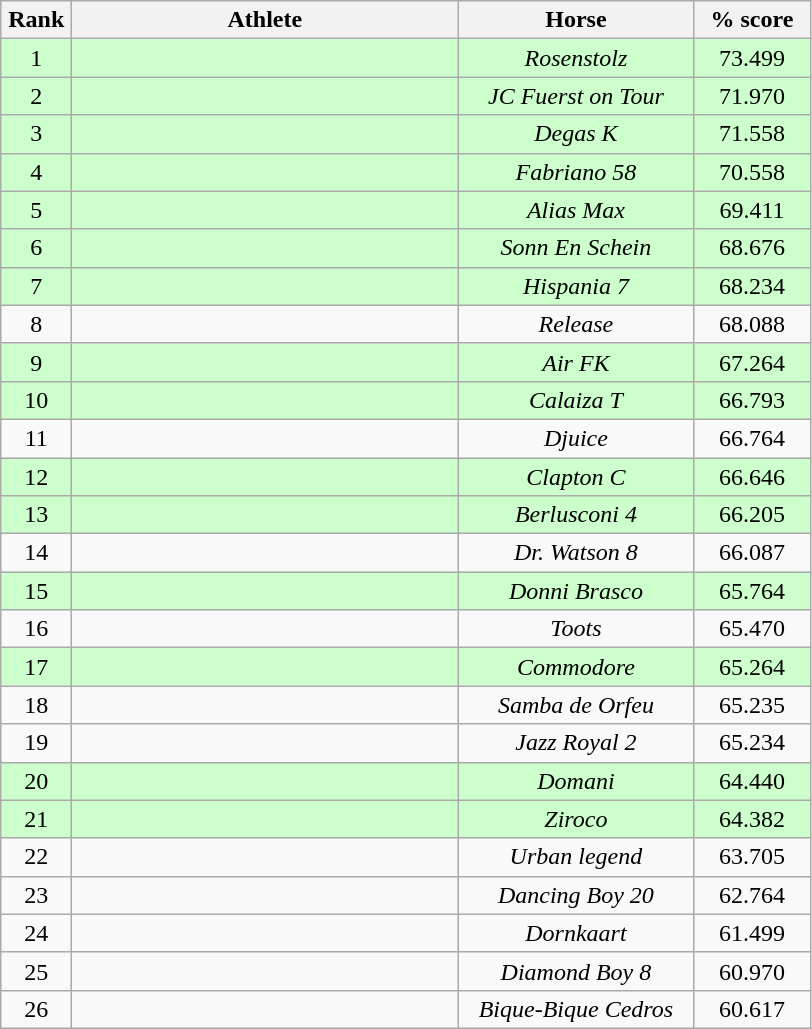<table class="wikitable" style="text-align:center">
<tr>
<th width=40>Rank</th>
<th width=250>Athlete</th>
<th width=150>Horse</th>
<th width=70>% score</th>
</tr>
<tr bgcolor="ccffcc">
<td>1</td>
<td align=left></td>
<td><em>Rosenstolz</em></td>
<td>73.499</td>
</tr>
<tr bgcolor="ccffcc">
<td>2</td>
<td align=left></td>
<td><em>JC Fuerst on Tour</em></td>
<td>71.970</td>
</tr>
<tr bgcolor="ccffcc">
<td>3</td>
<td align=left></td>
<td><em>Degas K</em></td>
<td>71.558</td>
</tr>
<tr bgcolor="ccffcc">
<td>4</td>
<td align=left></td>
<td><em>Fabriano 58</em></td>
<td>70.558</td>
</tr>
<tr bgcolor="ccffcc">
<td>5</td>
<td align=left></td>
<td><em>Alias Max</em></td>
<td>69.411</td>
</tr>
<tr bgcolor="ccffcc">
<td>6</td>
<td align=left></td>
<td><em>Sonn En Schein </em></td>
<td>68.676</td>
</tr>
<tr bgcolor="ccffcc">
<td>7</td>
<td align=left></td>
<td><em>Hispania 7</em></td>
<td>68.234</td>
</tr>
<tr>
<td>8</td>
<td align=left></td>
<td><em>Release</em></td>
<td>68.088</td>
</tr>
<tr bgcolor="ccffcc">
<td>9</td>
<td align=left></td>
<td><em>Air FK</em></td>
<td>67.264</td>
</tr>
<tr bgcolor="ccffcc">
<td>10</td>
<td align=left></td>
<td><em>Calaiza T</em></td>
<td>66.793</td>
</tr>
<tr>
<td>11</td>
<td align=left></td>
<td><em>Djuice</em></td>
<td>66.764</td>
</tr>
<tr bgcolor="ccffcc">
<td>12</td>
<td align=left></td>
<td><em>Clapton C </em></td>
<td>66.646</td>
</tr>
<tr bgcolor="ccffcc">
<td>13</td>
<td align=left></td>
<td><em>Berlusconi 4 </em></td>
<td>66.205</td>
</tr>
<tr>
<td>14</td>
<td align=left></td>
<td><em>Dr. Watson 8 </em></td>
<td>66.087</td>
</tr>
<tr bgcolor="ccffcc">
<td>15</td>
<td align=left></td>
<td><em>Donni Brasco</em></td>
<td>65.764</td>
</tr>
<tr>
<td>16</td>
<td align=left></td>
<td><em>Toots</em></td>
<td>65.470</td>
</tr>
<tr bgcolor="ccffcc">
<td>17</td>
<td align=left></td>
<td><em>Commodore</em></td>
<td>65.264</td>
</tr>
<tr>
<td>18</td>
<td align=left></td>
<td><em>Samba de Orfeu</em></td>
<td>65.235</td>
</tr>
<tr>
<td>19</td>
<td align=left></td>
<td><em>Jazz Royal 2</em></td>
<td>65.234</td>
</tr>
<tr bgcolor="ccffcc">
<td>20</td>
<td align=left></td>
<td><em>Domani</em></td>
<td>64.440</td>
</tr>
<tr bgcolor="ccffcc">
<td>21</td>
<td align=left></td>
<td><em>Ziroco</em></td>
<td>64.382</td>
</tr>
<tr>
<td>22</td>
<td align=left></td>
<td><em>Urban legend </em></td>
<td>63.705</td>
</tr>
<tr>
<td>23</td>
<td align=left></td>
<td><em>Dancing Boy 20</em></td>
<td>62.764</td>
</tr>
<tr>
<td>24</td>
<td align=left></td>
<td><em>Dornkaart</em></td>
<td>61.499</td>
</tr>
<tr>
<td>25</td>
<td align=left></td>
<td><em>Diamond Boy 8</em></td>
<td>60.970</td>
</tr>
<tr>
<td>26</td>
<td align=left></td>
<td><em>Bique-Bique Cedros </em></td>
<td>60.617</td>
</tr>
</table>
